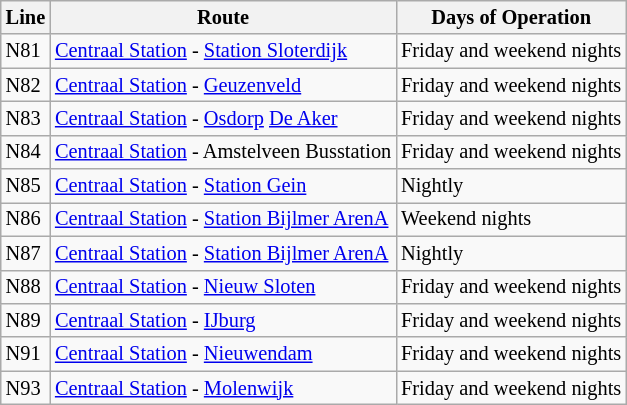<table class="wikitable" style="font-size:85%;">
<tr>
<th>Line</th>
<th>Route</th>
<th>Days of Operation</th>
</tr>
<tr>
<td>N81</td>
<td><a href='#'>Centraal Station</a> - <a href='#'>Station Sloterdijk</a></td>
<td>Friday and weekend nights</td>
</tr>
<tr>
<td>N82</td>
<td><a href='#'>Centraal Station</a> - <a href='#'>Geuzenveld</a></td>
<td>Friday and weekend nights</td>
</tr>
<tr>
<td>N83</td>
<td><a href='#'>Centraal Station</a> - <a href='#'>Osdorp</a> <a href='#'>De Aker</a></td>
<td>Friday and weekend nights</td>
</tr>
<tr>
<td>N84</td>
<td><a href='#'>Centraal Station</a> - Amstelveen Busstation</td>
<td>Friday and weekend nights</td>
</tr>
<tr>
<td>N85</td>
<td><a href='#'>Centraal Station</a> - <a href='#'>Station Gein</a></td>
<td>Nightly</td>
</tr>
<tr>
<td>N86</td>
<td><a href='#'>Centraal Station</a> - <a href='#'>Station Bijlmer ArenA</a></td>
<td>Weekend nights</td>
</tr>
<tr>
<td>N87</td>
<td><a href='#'>Centraal Station</a> - <a href='#'>Station Bijlmer ArenA</a></td>
<td>Nightly</td>
</tr>
<tr>
<td>N88</td>
<td><a href='#'>Centraal Station</a> - <a href='#'>Nieuw Sloten</a></td>
<td>Friday and weekend nights</td>
</tr>
<tr>
<td>N89</td>
<td><a href='#'>Centraal Station</a> - <a href='#'>IJburg</a></td>
<td>Friday and weekend nights</td>
</tr>
<tr>
<td>N91</td>
<td><a href='#'>Centraal Station</a> - <a href='#'>Nieuwendam</a></td>
<td>Friday and weekend nights</td>
</tr>
<tr>
<td>N93</td>
<td><a href='#'>Centraal Station</a> - <a href='#'>Molenwijk</a></td>
<td>Friday and weekend nights</td>
</tr>
</table>
